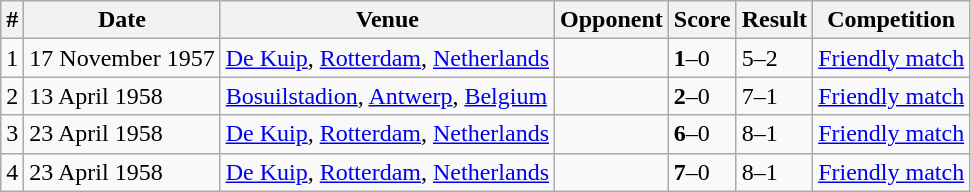<table class="wikitable">
<tr>
<th>#</th>
<th>Date</th>
<th>Venue</th>
<th>Opponent</th>
<th>Score</th>
<th>Result</th>
<th>Competition</th>
</tr>
<tr>
<td>1</td>
<td>17 November 1957</td>
<td><a href='#'>De Kuip</a>, <a href='#'>Rotterdam</a>, <a href='#'>Netherlands</a></td>
<td></td>
<td><strong>1</strong>–0</td>
<td>5–2</td>
<td><a href='#'>Friendly match</a></td>
</tr>
<tr>
<td>2</td>
<td>13 April 1958</td>
<td><a href='#'>Bosuilstadion</a>, <a href='#'>Antwerp</a>, <a href='#'>Belgium</a></td>
<td></td>
<td><strong>2</strong>–0</td>
<td>7–1</td>
<td><a href='#'>Friendly match</a></td>
</tr>
<tr>
<td>3</td>
<td>23 April 1958</td>
<td><a href='#'>De Kuip</a>, <a href='#'>Rotterdam</a>, <a href='#'>Netherlands</a></td>
<td></td>
<td><strong>6</strong>–0</td>
<td>8–1</td>
<td><a href='#'>Friendly match</a></td>
</tr>
<tr>
<td>4</td>
<td>23 April 1958</td>
<td><a href='#'>De Kuip</a>, <a href='#'>Rotterdam</a>, <a href='#'>Netherlands</a></td>
<td></td>
<td><strong>7</strong>–0</td>
<td>8–1</td>
<td><a href='#'>Friendly match</a></td>
</tr>
</table>
